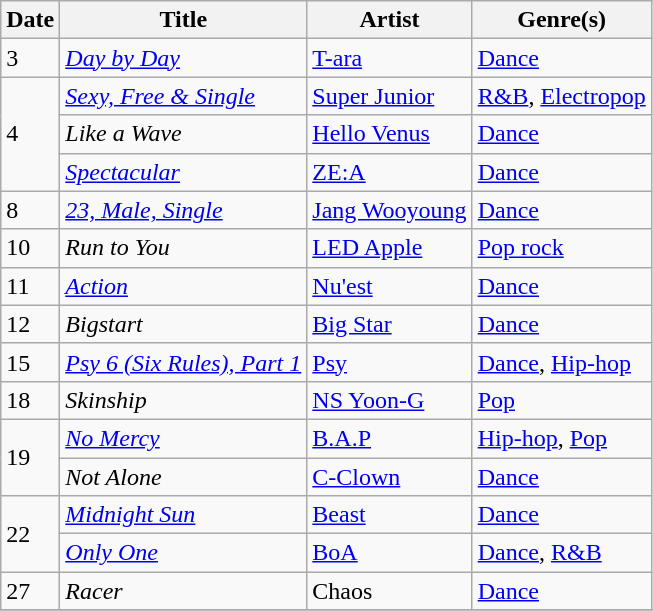<table class="wikitable" style="text-align: left;">
<tr>
<th>Date</th>
<th>Title</th>
<th>Artist</th>
<th>Genre(s)</th>
</tr>
<tr>
<td rowspan="1">3</td>
<td><a href='#'><em>Day by Day</em></a></td>
<td><a href='#'>T-ara</a></td>
<td><a href='#'>Dance</a></td>
</tr>
<tr>
<td rowspan="3">4</td>
<td><em><a href='#'>Sexy, Free & Single</a></em></td>
<td><a href='#'>Super Junior</a></td>
<td><a href='#'>R&B</a>, <a href='#'>Electropop</a></td>
</tr>
<tr>
<td><em>Like a Wave</em></td>
<td><a href='#'>Hello Venus</a></td>
<td><a href='#'>Dance</a></td>
</tr>
<tr>
<td><a href='#'><em>Spectacular</em></a></td>
<td><a href='#'>ZE:A</a></td>
<td><a href='#'>Dance</a></td>
</tr>
<tr>
<td rowspan="1">8</td>
<td><em><a href='#'>23, Male, Single</a></em></td>
<td><a href='#'>Jang Wooyoung</a></td>
<td><a href='#'>Dance</a></td>
</tr>
<tr>
<td rowspan="1">10</td>
<td><em>Run to You</em></td>
<td><a href='#'>LED Apple</a></td>
<td><a href='#'>Pop rock</a></td>
</tr>
<tr>
<td rowspan="1">11</td>
<td><a href='#'><em>Action</em></a></td>
<td><a href='#'>Nu'est</a></td>
<td><a href='#'>Dance</a></td>
</tr>
<tr>
<td rowspan="1">12</td>
<td><em>Bigstart</em></td>
<td><a href='#'>Big Star</a></td>
<td><a href='#'>Dance</a></td>
</tr>
<tr>
<td rowspan="1">15</td>
<td><em><a href='#'>Psy 6 (Six Rules), Part 1</a></em></td>
<td><a href='#'>Psy</a></td>
<td><a href='#'>Dance</a>, <a href='#'>Hip-hop</a></td>
</tr>
<tr>
<td rowspan="1">18</td>
<td><em>Skinship</em></td>
<td><a href='#'>NS Yoon-G</a></td>
<td><a href='#'>Pop</a></td>
</tr>
<tr>
<td rowspan="2">19</td>
<td><a href='#'><em>No Mercy</em></a></td>
<td><a href='#'>B.A.P</a></td>
<td><a href='#'>Hip-hop</a>, <a href='#'>Pop</a></td>
</tr>
<tr>
<td><em>Not Alone</em></td>
<td><a href='#'>C-Clown</a></td>
<td><a href='#'>Dance</a></td>
</tr>
<tr>
<td rowspan="2">22</td>
<td><a href='#'><em>Midnight Sun</em></a></td>
<td><a href='#'>Beast</a></td>
<td><a href='#'>Dance</a></td>
</tr>
<tr>
<td><a href='#'><em>Only One</em></a></td>
<td><a href='#'>BoA</a></td>
<td><a href='#'>Dance</a>, <a href='#'>R&B</a></td>
</tr>
<tr>
<td rowspan="1">27</td>
<td><em>Racer</em></td>
<td>Chaos</td>
<td><a href='#'>Dance</a></td>
</tr>
<tr>
</tr>
</table>
